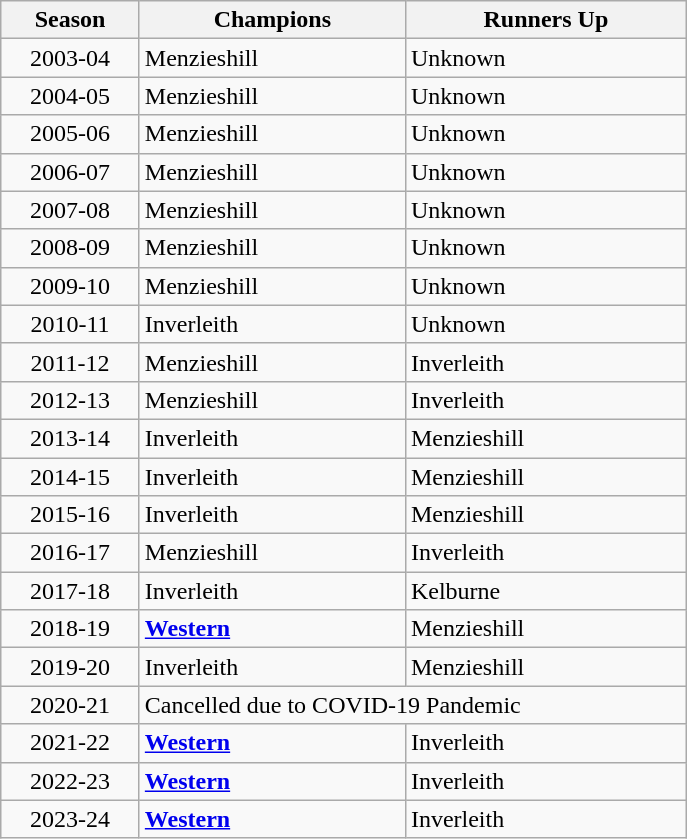<table class="wikitable" style="text-align:centre; margin-left:1em;">
<tr>
<th style="width:85px">Season</th>
<th style="width:170px">Champions</th>
<th style="width:180px">Runners Up</th>
</tr>
<tr>
<td style="text-align:center">2003-04</td>
<td>Menzieshill</td>
<td>Unknown</td>
</tr>
<tr>
<td style="text-align:center">2004-05</td>
<td>Menzieshill</td>
<td>Unknown</td>
</tr>
<tr>
<td style="text-align:center">2005-06</td>
<td>Menzieshill</td>
<td>Unknown</td>
</tr>
<tr>
<td style="text-align:center">2006-07</td>
<td>Menzieshill</td>
<td>Unknown</td>
</tr>
<tr>
<td style="text-align:center">2007-08</td>
<td>Menzieshill</td>
<td>Unknown</td>
</tr>
<tr>
<td style="text-align:center">2008-09</td>
<td>Menzieshill</td>
<td>Unknown</td>
</tr>
<tr>
<td style="text-align:center">2009-10</td>
<td>Menzieshill</td>
<td>Unknown</td>
</tr>
<tr>
<td style="text-align:center">2010-11</td>
<td>Inverleith</td>
<td>Unknown</td>
</tr>
<tr>
<td style="text-align:center">2011-12</td>
<td>Menzieshill </td>
<td>Inverleith</td>
</tr>
<tr>
<td style="text-align:center">2012-13</td>
<td>Menzieshill </td>
<td>Inverleith</td>
</tr>
<tr>
<td style="text-align:center">2013-14</td>
<td>Inverleith </td>
<td>Menzieshill</td>
</tr>
<tr>
<td style="text-align:center">2014-15</td>
<td>Inverleith </td>
<td>Menzieshill</td>
</tr>
<tr>
<td style="text-align:center">2015-16</td>
<td>Inverleith </td>
<td>Menzieshill</td>
</tr>
<tr>
<td style="text-align:center">2016-17</td>
<td>Menzieshill </td>
<td>Inverleith</td>
</tr>
<tr>
<td style="text-align:center">2017-18</td>
<td>Inverleith </td>
<td>Kelburne</td>
</tr>
<tr>
<td style="text-align:center">2018-19</td>
<td><strong><a href='#'>Western</a></strong> </td>
<td>Menzieshill</td>
</tr>
<tr>
<td style="text-align:center">2019-20</td>
<td>Inverleith </td>
<td>Menzieshill</td>
</tr>
<tr>
<td style="text-align:center">2020-21</td>
<td colspan="2">Cancelled due to COVID-19 Pandemic</td>
</tr>
<tr>
<td style="text-align:center">2021-22</td>
<td><strong><a href='#'>Western</a></strong> </td>
<td>Inverleith</td>
</tr>
<tr>
<td style="text-align:center">2022-23</td>
<td><strong><a href='#'>Western</a></strong> </td>
<td>Inverleith</td>
</tr>
<tr>
<td style="text-align:center">2023-24</td>
<td><strong><a href='#'>Western</a></strong> </td>
<td>Inverleith</td>
</tr>
</table>
